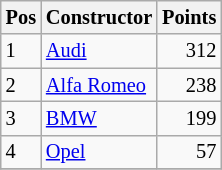<table class="wikitable"   style="font-size:   85%;">
<tr>
<th>Pos</th>
<th>Constructor</th>
<th>Points</th>
</tr>
<tr>
<td>1</td>
<td> <a href='#'>Audi</a></td>
<td align="right">312</td>
</tr>
<tr>
<td>2</td>
<td> <a href='#'>Alfa Romeo</a></td>
<td align="right">238</td>
</tr>
<tr>
<td>3</td>
<td> <a href='#'>BMW</a></td>
<td align="right">199</td>
</tr>
<tr>
<td>4</td>
<td> <a href='#'>Opel</a></td>
<td align="right">57</td>
</tr>
<tr>
</tr>
</table>
